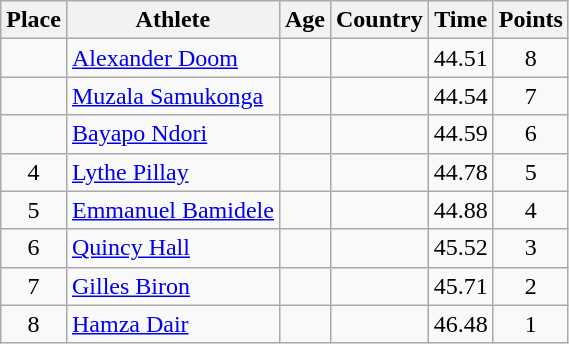<table class="wikitable mw-datatable sortable">
<tr>
<th>Place</th>
<th>Athlete</th>
<th>Age</th>
<th>Country</th>
<th>Time</th>
<th>Points</th>
</tr>
<tr>
<td align=center></td>
<td><a href='#'>Alexander Doom</a></td>
<td></td>
<td></td>
<td>44.51</td>
<td align=center>8</td>
</tr>
<tr>
<td align=center></td>
<td><a href='#'>Muzala Samukonga</a></td>
<td></td>
<td></td>
<td>44.54</td>
<td align=center>7</td>
</tr>
<tr>
<td align=center></td>
<td><a href='#'>Bayapo Ndori</a></td>
<td></td>
<td></td>
<td>44.59</td>
<td align=center>6</td>
</tr>
<tr>
<td align=center>4</td>
<td><a href='#'>Lythe Pillay</a></td>
<td></td>
<td></td>
<td>44.78</td>
<td align=center>5</td>
</tr>
<tr>
<td align=center>5</td>
<td><a href='#'>Emmanuel Bamidele</a></td>
<td></td>
<td></td>
<td>44.88</td>
<td align=center>4</td>
</tr>
<tr>
<td align=center>6</td>
<td><a href='#'>Quincy Hall</a></td>
<td></td>
<td></td>
<td>45.52</td>
<td align=center>3</td>
</tr>
<tr>
<td align=center>7</td>
<td><a href='#'>Gilles Biron</a></td>
<td></td>
<td></td>
<td>45.71</td>
<td align=center>2</td>
</tr>
<tr>
<td align=center>8</td>
<td><a href='#'>Hamza Dair</a></td>
<td></td>
<td></td>
<td>46.48</td>
<td align=center>1</td>
</tr>
</table>
